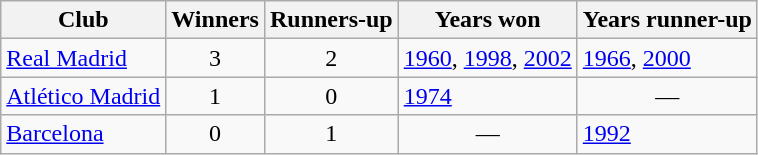<table class="wikitable sortable">
<tr>
<th>Club</th>
<th>Winners</th>
<th>Runners-up</th>
<th class="unsortable">Years won</th>
<th class="unsortable">Years runner-up</th>
</tr>
<tr>
<td><a href='#'>Real Madrid</a></td>
<td align=center>3</td>
<td align=center>2</td>
<td><a href='#'>1960</a>, <a href='#'>1998</a>, <a href='#'>2002</a></td>
<td><a href='#'>1966</a>, <a href='#'>2000</a></td>
</tr>
<tr>
<td><a href='#'>Atlético Madrid</a></td>
<td align=center>1</td>
<td align=center>0</td>
<td><a href='#'>1974</a></td>
<td align=center>—</td>
</tr>
<tr>
<td><a href='#'>Barcelona</a></td>
<td align=center>0</td>
<td align=center>1</td>
<td align=center>—</td>
<td><a href='#'>1992</a></td>
</tr>
</table>
